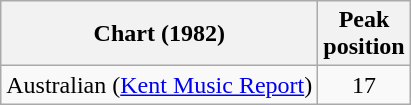<table class="wikitable">
<tr>
<th>Chart (1982)</th>
<th>Peak<br>position</th>
</tr>
<tr>
<td>Australian (<a href='#'>Kent Music Report</a>)</td>
<td align="center">17</td>
</tr>
</table>
